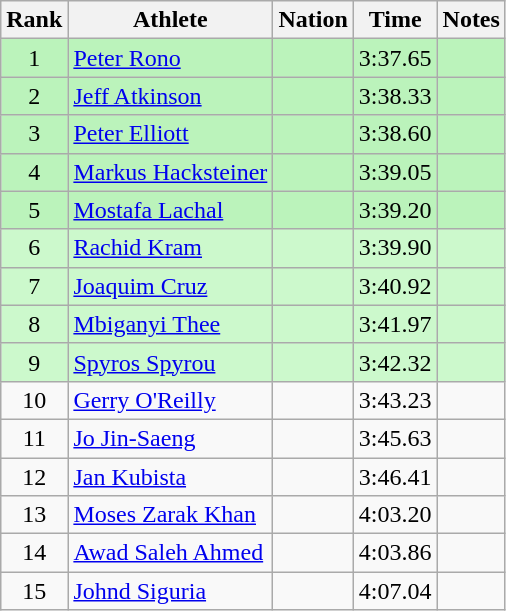<table class="wikitable sortable" style="text-align:center">
<tr>
<th>Rank</th>
<th>Athlete</th>
<th>Nation</th>
<th>Time</th>
<th>Notes</th>
</tr>
<tr bgcolor=bbf3bb>
<td>1</td>
<td align="left"><a href='#'>Peter Rono</a></td>
<td align=left></td>
<td>3:37.65</td>
<td></td>
</tr>
<tr bgcolor=bbf3bb>
<td>2</td>
<td align="left"><a href='#'>Jeff Atkinson</a></td>
<td align=left></td>
<td>3:38.33</td>
<td></td>
</tr>
<tr bgcolor=bbf3bb>
<td>3</td>
<td align="left"><a href='#'>Peter Elliott</a></td>
<td align=left></td>
<td>3:38.60</td>
<td></td>
</tr>
<tr bgcolor=bbf3bb>
<td>4</td>
<td align="left"><a href='#'>Markus Hacksteiner</a></td>
<td align=left></td>
<td>3:39.05</td>
<td></td>
</tr>
<tr bgcolor=bbf3bb>
<td>5</td>
<td align="left"><a href='#'>Mostafa Lachal</a></td>
<td align=left></td>
<td>3:39.20</td>
<td></td>
</tr>
<tr bgcolor=ccf9cc>
<td>6</td>
<td align="left"><a href='#'>Rachid Kram</a></td>
<td align=left></td>
<td>3:39.90</td>
<td></td>
</tr>
<tr bgcolor=ccf9cc>
<td>7</td>
<td align="left"><a href='#'>Joaquim Cruz</a></td>
<td align=left></td>
<td>3:40.92</td>
<td></td>
</tr>
<tr bgcolor=ccf9cc>
<td>8</td>
<td align="left"><a href='#'>Mbiganyi Thee</a></td>
<td align=left></td>
<td>3:41.97</td>
<td></td>
</tr>
<tr bgcolor=ccf9cc>
<td>9</td>
<td align="left"><a href='#'>Spyros Spyrou</a></td>
<td align=left></td>
<td>3:42.32</td>
<td></td>
</tr>
<tr>
<td>10</td>
<td align="left"><a href='#'>Gerry O'Reilly</a></td>
<td align=left></td>
<td>3:43.23</td>
<td></td>
</tr>
<tr>
<td>11</td>
<td align="left"><a href='#'>Jo Jin-Saeng</a></td>
<td align=left></td>
<td>3:45.63</td>
<td></td>
</tr>
<tr>
<td>12</td>
<td align="left"><a href='#'>Jan Kubista</a></td>
<td align=left></td>
<td>3:46.41</td>
<td></td>
</tr>
<tr>
<td>13</td>
<td align="left"><a href='#'>Moses Zarak Khan</a></td>
<td align=left></td>
<td>4:03.20</td>
<td></td>
</tr>
<tr>
<td>14</td>
<td align="left"><a href='#'>Awad Saleh Ahmed</a></td>
<td align=left></td>
<td>4:03.86</td>
<td></td>
</tr>
<tr>
<td>15</td>
<td align="left"><a href='#'>Johnd Siguria</a></td>
<td align=left></td>
<td>4:07.04</td>
<td></td>
</tr>
</table>
